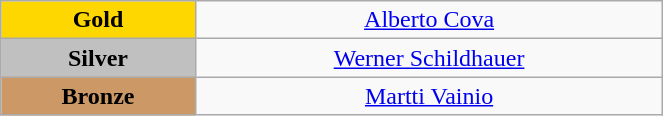<table class="wikitable" style="text-align:center; " width="35%">
<tr>
<td bgcolor="gold"><strong>Gold</strong></td>
<td><a href='#'>Alberto Cova</a><br>  <small><em></em></small></td>
</tr>
<tr>
<td bgcolor="silver"><strong>Silver</strong></td>
<td><a href='#'>Werner Schildhauer</a><br>  <small><em></em></small></td>
</tr>
<tr>
<td bgcolor="CC9966"><strong>Bronze</strong></td>
<td><a href='#'>Martti Vainio</a><br>  <small><em></em></small></td>
</tr>
</table>
